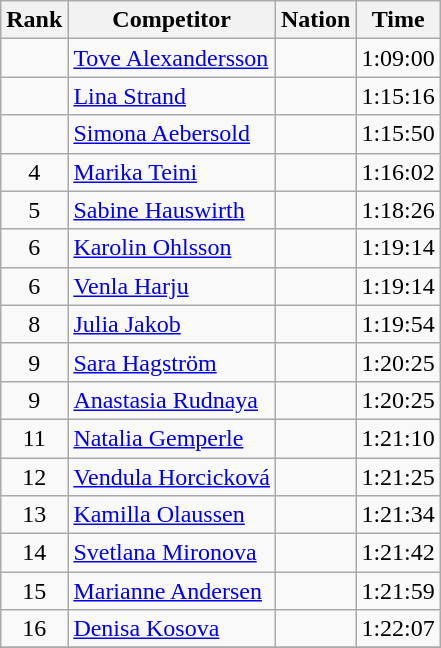<table class="wikitable sortable" style="text-align:left">
<tr>
<th data-sort-type="number">Rank</th>
<th class="unsortable">Competitor</th>
<th>Nation</th>
<th>Time</th>
</tr>
<tr>
<td style="text-align:center"></td>
<td><a href='#'>Tove Alexandersson</a></td>
<td></td>
<td style="text-align:right">1:09:00</td>
</tr>
<tr>
<td style="text-align:center"></td>
<td><a href='#'>Lina Strand</a></td>
<td></td>
<td style="text-align:right">1:15:16</td>
</tr>
<tr>
<td style="text-align:center"></td>
<td><a href='#'>Simona Aebersold</a></td>
<td></td>
<td style="text-align:right">1:15:50</td>
</tr>
<tr>
<td style="text-align:center">4</td>
<td><a href='#'>Marika Teini</a></td>
<td></td>
<td style="text-align:right">1:16:02</td>
</tr>
<tr>
<td style="text-align:center">5</td>
<td><a href='#'>Sabine Hauswirth</a></td>
<td></td>
<td style="text-align:right">1:18:26</td>
</tr>
<tr>
<td style="text-align:center">6</td>
<td><a href='#'>Karolin Ohlsson</a></td>
<td></td>
<td style="text-align:right">1:19:14</td>
</tr>
<tr>
<td style="text-align:center">6</td>
<td><a href='#'>Venla Harju</a></td>
<td></td>
<td style="text-align:right">1:19:14</td>
</tr>
<tr>
<td style="text-align:center">8</td>
<td><a href='#'>Julia Jakob</a></td>
<td></td>
<td style="text-align:right">1:19:54</td>
</tr>
<tr>
<td style="text-align:center">9</td>
<td><a href='#'>Sara Hagström</a></td>
<td></td>
<td style="text-align:right">1:20:25</td>
</tr>
<tr>
<td style="text-align:center">9</td>
<td><a href='#'>Anastasia Rudnaya</a></td>
<td></td>
<td style="text-align:right">1:20:25</td>
</tr>
<tr>
<td style="text-align:center">11</td>
<td><a href='#'>Natalia Gemperle</a></td>
<td></td>
<td style="text-align:right">1:21:10</td>
</tr>
<tr>
<td style="text-align:center">12</td>
<td><a href='#'>Vendula Horcicková</a></td>
<td></td>
<td style="text-align:right">1:21:25</td>
</tr>
<tr>
<td style="text-align:center">13</td>
<td><a href='#'>Kamilla Olaussen</a></td>
<td></td>
<td style="text-align:right">1:21:34</td>
</tr>
<tr>
<td style="text-align:center">14</td>
<td><a href='#'>Svetlana Mironova</a></td>
<td></td>
<td style="text-align:right">1:21:42</td>
</tr>
<tr>
<td style="text-align:center">15</td>
<td><a href='#'>Marianne Andersen</a></td>
<td></td>
<td style="text-align:right">1:21:59</td>
</tr>
<tr>
<td style="text-align:center">16</td>
<td><a href='#'>Denisa Kosova</a></td>
<td></td>
<td style="text-align:right">1:22:07</td>
</tr>
<tr>
</tr>
</table>
